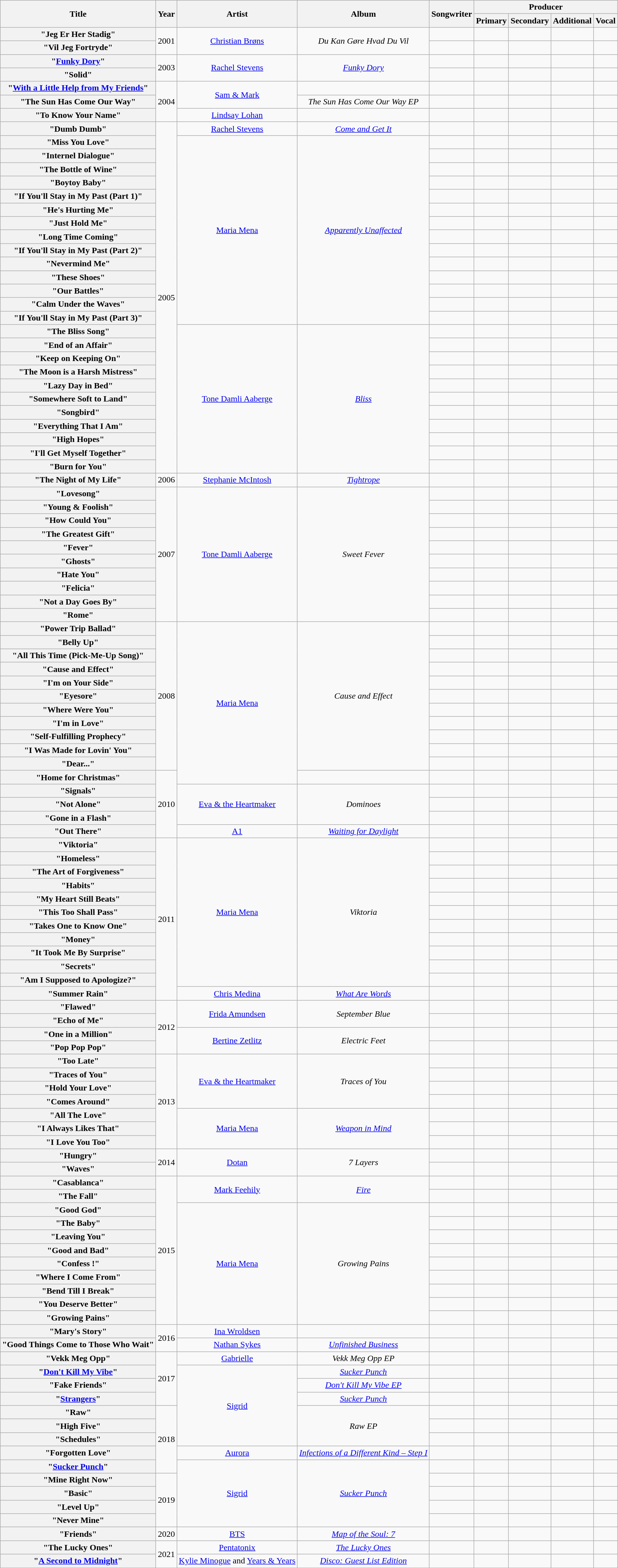<table class="wikitable plainrowheaders" style="text-align:center;">
<tr>
<th scope="col" rowspan="2">Title</th>
<th scope="col" rowspan="2">Year</th>
<th scope="col" rowspan="2">Artist</th>
<th scope="col" rowspan="2">Album</th>
<th scope="col" rowspan="2">Songwriter</th>
<th scope="col" colspan="4">Producer</th>
</tr>
<tr>
<th scope="col">Primary</th>
<th scope="col">Secondary</th>
<th scope="col">Additional</th>
<th scope="col">Vocal</th>
</tr>
<tr>
<th scope="row">"Jeg Er Her Stadig"</th>
<td rowspan="2">2001</td>
<td rowspan="2"><a href='#'>Christian Brøns</a></td>
<td rowspan="2"><em>Du Kan Gøre Hvad Du Vil</em></td>
<td></td>
<td></td>
<td></td>
<td></td>
<td></td>
</tr>
<tr>
<th scope="row">"Vil Jeg Fortryde"</th>
<td></td>
<td></td>
<td></td>
<td></td>
<td></td>
</tr>
<tr>
<th scope="row">"<a href='#'>Funky Dory</a>"</th>
<td rowspan="2">2003</td>
<td rowspan="2"><a href='#'>Rachel Stevens</a></td>
<td rowspan="2"><em><a href='#'>Funky Dory</a></em></td>
<td></td>
<td></td>
<td></td>
<td></td>
<td></td>
</tr>
<tr>
<th scope="row">"Solid"</th>
<td></td>
<td></td>
<td></td>
<td></td>
<td></td>
</tr>
<tr>
<th scope="row">"<a href='#'>With a Little Help from My Friends</a>"</th>
<td rowspan="3">2004</td>
<td rowspan="2"><a href='#'>Sam & Mark</a></td>
<td></td>
<td></td>
<td></td>
<td></td>
<td></td>
<td></td>
</tr>
<tr>
<th scope="row">"The Sun Has Come Our Way"</th>
<td><em>The Sun Has Come Our Way EP</em></td>
<td></td>
<td></td>
<td></td>
<td></td>
<td></td>
</tr>
<tr>
<th scope="row">"To Know Your Name"</th>
<td><a href='#'>Lindsay Lohan</a></td>
<td></td>
<td></td>
<td></td>
<td></td>
<td></td>
<td></td>
</tr>
<tr>
<th scope="row">"Dumb Dumb"</th>
<td rowspan="26">2005</td>
<td><a href='#'>Rachel Stevens</a></td>
<td><em><a href='#'>Come and Get It</a></em></td>
<td></td>
<td></td>
<td></td>
<td></td>
<td></td>
</tr>
<tr>
<th scope="row">"Miss You Love"</th>
<td rowspan="14"><a href='#'>Maria Mena</a></td>
<td rowspan="14"><em><a href='#'>Apparently Unaffected</a></em></td>
<td></td>
<td></td>
<td></td>
<td></td>
<td></td>
</tr>
<tr>
<th scope="row">"Internel Dialogue"</th>
<td></td>
<td></td>
<td></td>
<td></td>
<td></td>
</tr>
<tr>
<th scope="row">"The Bottle of Wine"</th>
<td></td>
<td></td>
<td></td>
<td></td>
<td></td>
</tr>
<tr>
<th scope="row">"Boytoy Baby"</th>
<td></td>
<td></td>
<td></td>
<td></td>
<td></td>
</tr>
<tr>
<th scope="row">"If You'll Stay in My Past (Part 1)"</th>
<td></td>
<td></td>
<td></td>
<td></td>
<td></td>
</tr>
<tr>
<th scope="row">"He's Hurting Me"</th>
<td></td>
<td></td>
<td></td>
<td></td>
<td></td>
</tr>
<tr>
<th scope="row">"Just Hold Me"</th>
<td></td>
<td></td>
<td></td>
<td></td>
<td></td>
</tr>
<tr>
<th scope="row">"Long Time Coming"</th>
<td></td>
<td></td>
<td></td>
<td></td>
<td></td>
</tr>
<tr>
<th scope="row">"If You'll Stay in My Past (Part 2)"</th>
<td></td>
<td></td>
<td></td>
<td></td>
<td></td>
</tr>
<tr>
<th scope="row">"Nevermind Me"</th>
<td></td>
<td></td>
<td></td>
<td></td>
<td></td>
</tr>
<tr>
<th scope="row">"These Shoes"</th>
<td></td>
<td></td>
<td></td>
<td></td>
<td></td>
</tr>
<tr>
<th scope="row">"Our Battles"</th>
<td></td>
<td></td>
<td></td>
<td></td>
<td></td>
</tr>
<tr>
<th scope="row">"Calm Under the Waves"</th>
<td></td>
<td></td>
<td></td>
<td></td>
<td></td>
</tr>
<tr>
<th scope="row">"If You'll Stay in My Past (Part 3)"</th>
<td></td>
<td></td>
<td></td>
<td></td>
<td></td>
</tr>
<tr>
<th scope="row">"The Bliss Song"</th>
<td rowspan="11"><a href='#'>Tone Damli Aaberge</a></td>
<td rowspan="11"><em><a href='#'>Bliss</a></em></td>
<td></td>
<td></td>
<td></td>
<td></td>
<td></td>
</tr>
<tr>
<th scope="row">"End of an Affair"</th>
<td></td>
<td></td>
<td></td>
<td></td>
<td></td>
</tr>
<tr>
<th scope="row">"Keep on Keeping On"</th>
<td></td>
<td></td>
<td></td>
<td></td>
<td></td>
</tr>
<tr>
<th scope="row">"The Moon is a Harsh Mistress"</th>
<td></td>
<td></td>
<td></td>
<td></td>
<td></td>
</tr>
<tr>
<th scope="row">"Lazy Day in Bed"</th>
<td></td>
<td></td>
<td></td>
<td></td>
<td></td>
</tr>
<tr>
<th scope="row">"Somewhere Soft to Land"</th>
<td></td>
<td></td>
<td></td>
<td></td>
<td></td>
</tr>
<tr>
<th scope="row">"Songbird"</th>
<td></td>
<td></td>
<td></td>
<td></td>
<td></td>
</tr>
<tr>
<th scope="row">"Everything That I Am"</th>
<td></td>
<td></td>
<td></td>
<td></td>
<td></td>
</tr>
<tr>
<th scope="row">"High Hopes"</th>
<td></td>
<td></td>
<td></td>
<td></td>
<td></td>
</tr>
<tr>
<th scope="row">"I'll Get Myself Together"</th>
<td></td>
<td></td>
<td></td>
<td></td>
<td></td>
</tr>
<tr>
<th scope="row">"Burn for You"</th>
<td></td>
<td></td>
<td></td>
<td></td>
<td></td>
</tr>
<tr>
<th scope="row">"The Night of My Life"</th>
<td>2006</td>
<td><a href='#'>Stephanie McIntosh</a></td>
<td><em><a href='#'>Tightrope</a></em></td>
<td></td>
<td></td>
<td></td>
<td></td>
<td></td>
</tr>
<tr>
<th scope="row">"Lovesong"</th>
<td rowspan="10">2007</td>
<td rowspan="10"><a href='#'>Tone Damli Aaberge</a></td>
<td rowspan="10"><em>Sweet Fever</em></td>
<td></td>
<td></td>
<td></td>
<td></td>
<td></td>
</tr>
<tr>
<th scope="row">"Young & Foolish"</th>
<td></td>
<td></td>
<td></td>
<td></td>
<td></td>
</tr>
<tr>
<th scope="row">"How Could You"</th>
<td></td>
<td></td>
<td></td>
<td></td>
<td></td>
</tr>
<tr>
<th scope="row">"The Greatest Gift"</th>
<td></td>
<td></td>
<td></td>
<td></td>
<td></td>
</tr>
<tr>
<th scope="row">"Fever"</th>
<td></td>
<td></td>
<td></td>
<td></td>
<td></td>
</tr>
<tr>
<th scope="row">"Ghosts"</th>
<td></td>
<td></td>
<td></td>
<td></td>
<td></td>
</tr>
<tr>
<th scope="row">"Hate You"</th>
<td></td>
<td></td>
<td></td>
<td></td>
<td></td>
</tr>
<tr>
<th scope="row">"Felicia"</th>
<td></td>
<td></td>
<td></td>
<td></td>
<td></td>
</tr>
<tr>
<th scope="row">"Not a Day Goes By"</th>
<td></td>
<td></td>
<td></td>
<td></td>
<td></td>
</tr>
<tr>
<th scope="row">"Rome"</th>
<td></td>
<td></td>
<td></td>
<td></td>
<td></td>
</tr>
<tr>
<th scope="row">"Power Trip Ballad"</th>
<td rowspan="11">2008</td>
<td rowspan="12"><a href='#'>Maria Mena</a></td>
<td rowspan="11"><em>Cause and Effect</em></td>
<td></td>
<td></td>
<td></td>
<td></td>
<td></td>
</tr>
<tr>
<th scope="row">"Belly Up"</th>
<td></td>
<td></td>
<td></td>
<td></td>
<td></td>
</tr>
<tr>
<th scope="row">"All This Time (Pick-Me-Up Song)"</th>
<td></td>
<td></td>
<td></td>
<td></td>
<td></td>
</tr>
<tr>
<th scope="row">"Cause and Effect"</th>
<td></td>
<td></td>
<td></td>
<td></td>
<td></td>
</tr>
<tr>
<th scope="row">"I'm on Your Side"</th>
<td></td>
<td></td>
<td></td>
<td></td>
<td></td>
</tr>
<tr>
<th scope="row">"Eyesore"</th>
<td></td>
<td></td>
<td></td>
<td></td>
<td></td>
</tr>
<tr>
<th scope="row">"Where Were You"</th>
<td></td>
<td></td>
<td></td>
<td></td>
<td></td>
</tr>
<tr>
<th scope="row">"I'm in Love"</th>
<td></td>
<td></td>
<td></td>
<td></td>
<td></td>
</tr>
<tr>
<th scope="row">"Self-Fulfilling Prophecy"</th>
<td></td>
<td></td>
<td></td>
<td></td>
<td></td>
</tr>
<tr>
<th scope="row">"I Was Made for Lovin' You"</th>
<td></td>
<td></td>
<td></td>
<td></td>
<td></td>
</tr>
<tr>
<th scope="row">"Dear..."</th>
<td></td>
<td></td>
<td></td>
<td></td>
<td></td>
</tr>
<tr>
<th scope="row">"Home for Christmas"</th>
<td rowspan="5">2010</td>
<td></td>
<td></td>
<td></td>
<td></td>
<td></td>
<td></td>
</tr>
<tr>
<th scope="row">"Signals"</th>
<td rowspan="3"><a href='#'>Eva & the Heartmaker</a></td>
<td rowspan="3"><em>Dominoes</em></td>
<td></td>
<td></td>
<td></td>
<td></td>
<td></td>
</tr>
<tr>
<th scope="row">"Not Alone"</th>
<td></td>
<td></td>
<td></td>
<td></td>
<td></td>
</tr>
<tr>
<th scope="row">"Gone in a Flash"</th>
<td></td>
<td></td>
<td></td>
<td></td>
<td></td>
</tr>
<tr>
<th scope="row">"Out There"</th>
<td><a href='#'>A1</a></td>
<td><em><a href='#'>Waiting for Daylight</a></em></td>
<td></td>
<td></td>
<td></td>
<td></td>
<td></td>
</tr>
<tr>
<th scope="row">"Viktoria"</th>
<td rowspan="12">2011</td>
<td rowspan="11"><a href='#'>Maria Mena</a></td>
<td rowspan="11"><em>Viktoria</em></td>
<td></td>
<td></td>
<td></td>
<td></td>
<td></td>
</tr>
<tr>
<th scope="row">"Homeless"</th>
<td></td>
<td></td>
<td></td>
<td></td>
<td></td>
</tr>
<tr>
<th scope="row">"The Art of Forgiveness"</th>
<td></td>
<td></td>
<td></td>
<td></td>
<td></td>
</tr>
<tr>
<th scope="row">"Habits"</th>
<td></td>
<td></td>
<td></td>
<td></td>
<td></td>
</tr>
<tr>
<th scope="row">"My Heart Still Beats"</th>
<td></td>
<td></td>
<td></td>
<td></td>
<td></td>
</tr>
<tr>
<th scope="row">"This Too Shall Pass"</th>
<td></td>
<td></td>
<td></td>
<td></td>
<td></td>
</tr>
<tr>
<th scope="row">"Takes One to Know One"</th>
<td></td>
<td></td>
<td></td>
<td></td>
<td></td>
</tr>
<tr>
<th scope="row">"Money"</th>
<td></td>
<td></td>
<td></td>
<td></td>
<td></td>
</tr>
<tr>
<th scope="row">"It Took Me By Surprise"</th>
<td></td>
<td></td>
<td></td>
<td></td>
<td></td>
</tr>
<tr>
<th scope="row">"Secrets"</th>
<td></td>
<td></td>
<td></td>
<td></td>
<td></td>
</tr>
<tr>
<th scope="row">"Am I Supposed to Apologize?"</th>
<td></td>
<td></td>
<td></td>
<td></td>
<td></td>
</tr>
<tr>
<th scope="row">"Summer Rain"</th>
<td><a href='#'>Chris Medina</a></td>
<td><em><a href='#'>What Are Words</a></em></td>
<td></td>
<td></td>
<td></td>
<td></td>
<td></td>
</tr>
<tr>
<th scope="row">"Flawed"</th>
<td rowspan="4">2012</td>
<td rowspan="2"><a href='#'>Frida Amundsen</a></td>
<td rowspan="2"><em>September Blue</em></td>
<td></td>
<td></td>
<td></td>
<td></td>
<td></td>
</tr>
<tr>
<th scope="row">"Echo of Me"</th>
<td></td>
<td></td>
<td></td>
<td></td>
<td></td>
</tr>
<tr>
<th scope="row">"One in a Million"</th>
<td rowspan="2"><a href='#'>Bertine Zetlitz</a></td>
<td rowspan="2"><em>Electric Feet</em></td>
<td></td>
<td></td>
<td></td>
<td></td>
<td></td>
</tr>
<tr>
<th scope="row">"Pop Pop Pop"</th>
<td></td>
<td></td>
<td></td>
<td></td>
<td></td>
</tr>
<tr>
<th scope="row">"Too Late"</th>
<td rowspan="7">2013</td>
<td rowspan="4"><a href='#'>Eva & the Heartmaker</a></td>
<td rowspan="4"><em>Traces of You</em></td>
<td></td>
<td></td>
<td></td>
<td></td>
<td></td>
</tr>
<tr>
<th scope="row">"Traces of You"</th>
<td></td>
<td></td>
<td></td>
<td></td>
<td></td>
</tr>
<tr>
<th scope="row">"Hold Your Love"</th>
<td></td>
<td></td>
<td></td>
<td></td>
<td></td>
</tr>
<tr>
<th scope="row">"Comes Around"</th>
<td></td>
<td></td>
<td></td>
<td></td>
<td></td>
</tr>
<tr>
<th scope="row">"All The Love"</th>
<td rowspan="3"><a href='#'>Maria Mena</a></td>
<td rowspan="3"><em><a href='#'>Weapon in Mind</a></em></td>
<td></td>
<td></td>
<td></td>
<td></td>
<td></td>
</tr>
<tr>
<th scope="row">"I Always Likes That"</th>
<td></td>
<td></td>
<td></td>
<td></td>
<td></td>
</tr>
<tr>
<th scope="row">"I Love You Too"</th>
<td></td>
<td></td>
<td></td>
<td></td>
<td></td>
</tr>
<tr>
<th scope="row">"Hungry"</th>
<td rowspan="2">2014</td>
<td rowspan="2"><a href='#'>Dotan</a></td>
<td rowspan="2"><em>7 Layers</em></td>
<td></td>
<td></td>
<td></td>
<td></td>
<td></td>
</tr>
<tr>
<th scope="row">"Waves"</th>
<td></td>
<td></td>
<td></td>
<td></td>
<td></td>
</tr>
<tr>
<th scope="row">"Casablanca"</th>
<td rowspan="11">2015</td>
<td rowspan="2"><a href='#'>Mark Feehily</a></td>
<td rowspan="2"><em><a href='#'>Fire</a></em></td>
<td></td>
<td></td>
<td></td>
<td></td>
<td></td>
</tr>
<tr>
<th scope="row">"The Fall"</th>
<td></td>
<td></td>
<td></td>
<td></td>
<td></td>
</tr>
<tr>
<th scope="row">"Good God"</th>
<td rowspan="9"><a href='#'>Maria Mena</a></td>
<td rowspan="9"><em>Growing Pains</em></td>
<td></td>
<td></td>
<td></td>
<td></td>
<td></td>
</tr>
<tr>
<th scope="row">"The Baby"</th>
<td></td>
<td></td>
<td></td>
<td></td>
<td></td>
</tr>
<tr>
<th scope="row">"Leaving You"</th>
<td></td>
<td></td>
<td></td>
<td></td>
<td></td>
</tr>
<tr>
<th scope="row">"Good and Bad"</th>
<td></td>
<td></td>
<td></td>
<td></td>
<td></td>
</tr>
<tr>
<th scope="row">"Confess !"</th>
<td></td>
<td></td>
<td></td>
<td></td>
<td></td>
</tr>
<tr>
<th scope="row">"Where I Come From"</th>
<td></td>
<td></td>
<td></td>
<td></td>
<td></td>
</tr>
<tr>
<th scope="row">"Bend Till I Break"</th>
<td></td>
<td></td>
<td></td>
<td></td>
<td></td>
</tr>
<tr>
<th scope="row">"You Deserve Better"</th>
<td></td>
<td></td>
<td></td>
<td></td>
<td></td>
</tr>
<tr>
<th scope="row">"Growing Pains"</th>
<td></td>
<td></td>
<td></td>
<td></td>
<td></td>
</tr>
<tr>
<th scope="row">"Mary's Story"</th>
<td rowspan="2">2016</td>
<td><a href='#'>Ina Wroldsen</a></td>
<td></td>
<td></td>
<td></td>
<td></td>
<td></td>
<td></td>
</tr>
<tr>
<th scope="row">"Good Things Come to Those Who Wait"</th>
<td><a href='#'>Nathan Sykes</a></td>
<td><em><a href='#'>Unfinished Business</a></em></td>
<td></td>
<td></td>
<td></td>
<td></td>
<td></td>
</tr>
<tr>
<th scope="row">"Vekk Meg Opp"</th>
<td rowspan="4">2017</td>
<td><a href='#'>Gabrielle</a></td>
<td><em>Vekk Meg Opp EP</em></td>
<td></td>
<td></td>
<td></td>
<td></td>
<td></td>
</tr>
<tr>
<th scope="row">"<a href='#'>Don't Kill My Vibe</a>"</th>
<td rowspan="6"><a href='#'>Sigrid</a></td>
<td><em><a href='#'>Sucker Punch</a></em></td>
<td></td>
<td></td>
<td></td>
<td></td>
<td></td>
</tr>
<tr>
<th scope="row">"Fake Friends"</th>
<td><em><a href='#'>Don't Kill My Vibe EP</a></em></td>
<td></td>
<td></td>
<td></td>
<td></td>
<td></td>
</tr>
<tr>
<th scope="row">"<a href='#'>Strangers</a>"</th>
<td><em><a href='#'>Sucker Punch</a></em></td>
<td></td>
<td></td>
<td></td>
<td></td>
<td></td>
</tr>
<tr>
<th scope="row">"Raw"</th>
<td rowspan="5">2018</td>
<td rowspan="3"><em>Raw EP</em></td>
<td></td>
<td></td>
<td></td>
<td></td>
<td></td>
</tr>
<tr>
<th scope="row">"High Five"</th>
<td></td>
<td></td>
<td></td>
<td></td>
<td></td>
</tr>
<tr>
<th scope="row">"Schedules"</th>
<td></td>
<td></td>
<td></td>
<td></td>
<td></td>
</tr>
<tr>
<th scope="row">"Forgotten Love"</th>
<td><a href='#'>Aurora</a></td>
<td><em><a href='#'>Infections of a Different Kind – Step I</a></em></td>
<td></td>
<td></td>
<td></td>
<td></td>
<td></td>
</tr>
<tr>
<th scope="row">"<a href='#'>Sucker Punch</a>"</th>
<td rowspan="5"><a href='#'>Sigrid</a></td>
<td rowspan="5"><em><a href='#'>Sucker Punch</a></em></td>
<td></td>
<td></td>
<td></td>
<td></td>
<td></td>
</tr>
<tr>
<th scope="row">"Mine Right Now"</th>
<td rowspan="4">2019</td>
<td></td>
<td></td>
<td></td>
<td></td>
<td></td>
</tr>
<tr>
<th scope="row">"Basic"</th>
<td></td>
<td></td>
<td></td>
<td></td>
<td></td>
</tr>
<tr>
<th scope="row">"Level Up"</th>
<td></td>
<td></td>
<td></td>
<td></td>
<td></td>
</tr>
<tr>
<th scope="row">"Never Mine"</th>
<td></td>
<td></td>
<td></td>
<td></td>
<td></td>
</tr>
<tr>
<th scope="row">"Friends"</th>
<td>2020</td>
<td><a href='#'>BTS</a></td>
<td><em><a href='#'>Map of the Soul: 7</a></em></td>
<td></td>
<td></td>
<td></td>
<td></td>
<td></td>
</tr>
<tr>
<th scope="row">"The Lucky Ones"</th>
<td rowspan="2">2021</td>
<td><a href='#'>Pentatonix</a></td>
<td><em><a href='#'>The Lucky Ones</a></em></td>
<td></td>
<td></td>
<td></td>
<td></td>
<td></td>
</tr>
<tr>
<th scope="row">"<a href='#'>A Second to Midnight</a>"</th>
<td><a href='#'>Kylie Minogue</a> and <a href='#'>Years & Years</a></td>
<td><em><a href='#'>Disco: Guest List Edition</a></em></td>
<td></td>
<td></td>
<td></td>
<td></td>
<td></td>
</tr>
<tr>
</tr>
</table>
